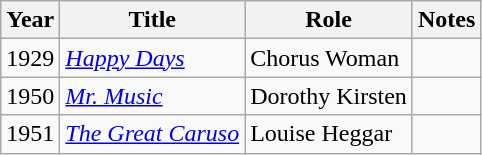<table class="wikitable">
<tr>
<th>Year</th>
<th>Title</th>
<th>Role</th>
<th>Notes</th>
</tr>
<tr>
<td>1929</td>
<td><em><a href='#'>Happy Days</a></em></td>
<td>Chorus Woman</td>
<td></td>
</tr>
<tr>
<td>1950</td>
<td><em><a href='#'>Mr. Music</a></em></td>
<td>Dorothy Kirsten</td>
<td></td>
</tr>
<tr>
<td>1951</td>
<td><em><a href='#'>The Great Caruso</a></em></td>
<td>Louise Heggar</td>
<td></td>
</tr>
</table>
